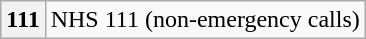<table class="wikitable" style="margin-left: 1.5em;">
<tr>
<th scope="row" style="font-weight: normal;"><strong>111</strong></th>
<td>NHS 111 (non-emergency calls)</td>
</tr>
</table>
